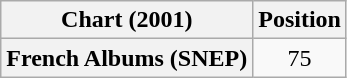<table class="wikitable plainrowheaders" style="text-align:center">
<tr>
<th scope="col">Chart (2001)</th>
<th scope="col">Position</th>
</tr>
<tr>
<th scope="row">French Albums (SNEP)</th>
<td>75</td>
</tr>
</table>
